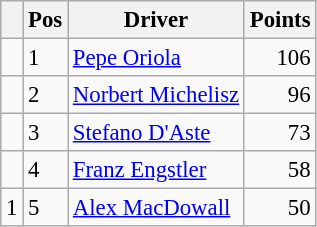<table class="wikitable" style="font-size: 95%;">
<tr>
<th></th>
<th>Pos</th>
<th>Driver</th>
<th>Points</th>
</tr>
<tr>
<td align="left"></td>
<td>1</td>
<td> <a href='#'>Pepe Oriola</a></td>
<td align="right">106</td>
</tr>
<tr>
<td align="left"></td>
<td>2</td>
<td> <a href='#'>Norbert Michelisz</a></td>
<td align="right">96</td>
</tr>
<tr>
<td align="left"></td>
<td>3</td>
<td> <a href='#'>Stefano D'Aste</a></td>
<td align="right">73</td>
</tr>
<tr>
<td align="left"></td>
<td>4</td>
<td> <a href='#'>Franz Engstler</a></td>
<td align="right">58</td>
</tr>
<tr>
<td align="left"> 1</td>
<td>5</td>
<td> <a href='#'>Alex MacDowall</a></td>
<td align="right">50</td>
</tr>
</table>
